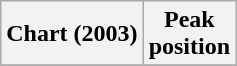<table class="wikitable plainrowheaders" style="text-align:center;">
<tr>
<th scope="col">Chart (2003)</th>
<th scope="col">Peak<br>position</th>
</tr>
<tr>
</tr>
</table>
